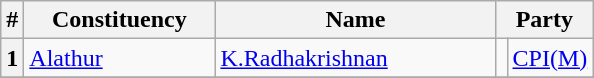<table class="wikitable sortable">
<tr>
<th>#</th>
<th style="width:120px">Constituency</th>
<th style="width:180px">Name</th>
<th colspan=2>Party</th>
</tr>
<tr>
<th>1</th>
<td><a href='#'>Alathur</a></td>
<td><a href='#'>K.Radhakrishnan</a></td>
<td bgcolor=></td>
<td><a href='#'>CPI(M)</a></td>
</tr>
<tr>
</tr>
</table>
